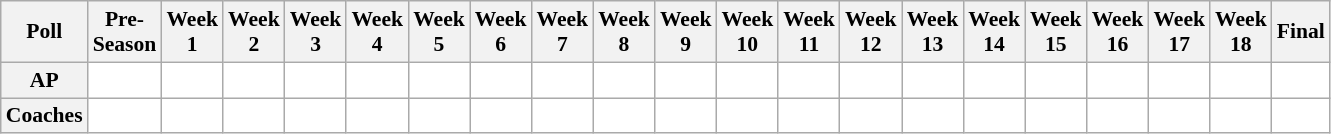<table class="wikitable" style="white-space:nowrap;font-size:90%">
<tr>
<th>Poll</th>
<th>Pre-<br>Season</th>
<th>Week<br>1</th>
<th>Week<br>2</th>
<th>Week<br>3</th>
<th>Week<br>4</th>
<th>Week<br>5</th>
<th>Week<br>6</th>
<th>Week<br>7</th>
<th>Week<br>8</th>
<th>Week<br>9</th>
<th>Week<br>10</th>
<th>Week<br>11</th>
<th>Week<br>12</th>
<th>Week<br>13</th>
<th>Week<br>14</th>
<th>Week<br>15</th>
<th>Week<br>16</th>
<th>Week<br>17</th>
<th>Week<br>18</th>
<th>Final</th>
</tr>
<tr style="text-align:center;">
<th>AP</th>
<td style="background:#FFF;"></td>
<td style="background:#FFF;"></td>
<td style="background:#FFF;"></td>
<td style="background:#FFF;"></td>
<td style="background:#FFF;"></td>
<td style="background:#FFF;"></td>
<td style="background:#FFF;"></td>
<td style="background:#FFF;"></td>
<td style="background:#FFF;"></td>
<td style="background:#FFF;"></td>
<td style="background:#FFF;"></td>
<td style="background:#FFF;"></td>
<td style="background:#FFF;"></td>
<td style="background:#FFF;"></td>
<td style="background:#FFF;"></td>
<td style="background:#FFF;"></td>
<td style="background:#FFF;"></td>
<td style="background:#FFF;"></td>
<td style="background:#FFF;"></td>
<td style="background:#FFF;"></td>
</tr>
<tr style="text-align:center;">
<th>Coaches</th>
<td style="background:#FFF;"></td>
<td style="background:#FFF;"></td>
<td style="background:#FFF;"></td>
<td style="background:#FFF;"></td>
<td style="background:#FFF;"></td>
<td style="background:#FFF;"></td>
<td style="background:#FFF;"></td>
<td style="background:#FFF;"></td>
<td style="background:#FFF;"></td>
<td style="background:#FFF;"></td>
<td style="background:#FFF;"></td>
<td style="background:#FFF;"></td>
<td style="background:#FFF;"></td>
<td style="background:#FFF;"></td>
<td style="background:#FFF;"></td>
<td style="background:#FFF;"></td>
<td style="background:#FFF;"></td>
<td style="background:#FFF;"></td>
<td style="background:#FFF;"></td>
<td style="background:#FFF;"></td>
</tr>
</table>
